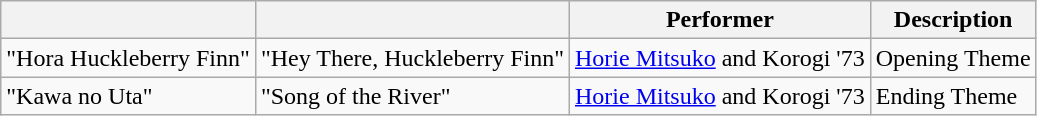<table class="wikitable">
<tr>
<th></th>
<th></th>
<th>Performer</th>
<th>Description</th>
</tr>
<tr>
<td>"Hora Huckleberry Finn"</td>
<td>"Hey There, Huckleberry Finn"</td>
<td><a href='#'>Horie Mitsuko</a> and Korogi '73</td>
<td>Opening Theme</td>
</tr>
<tr>
<td>"Kawa no Uta"</td>
<td>"Song of the River"</td>
<td><a href='#'>Horie Mitsuko</a> and Korogi '73</td>
<td>Ending Theme</td>
</tr>
</table>
